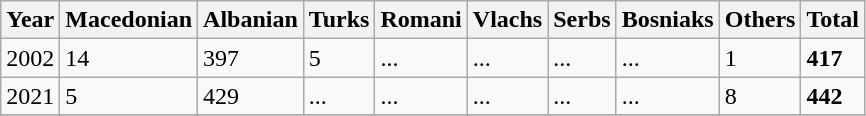<table class="wikitable">
<tr>
<th>Year</th>
<th>Macedonian</th>
<th>Albanian</th>
<th>Turks</th>
<th>Romani</th>
<th>Vlachs</th>
<th>Serbs</th>
<th>Bosniaks</th>
<th><abbr>Others</abbr></th>
<th>Total</th>
</tr>
<tr>
<td>2002</td>
<td>14</td>
<td>397</td>
<td>5</td>
<td>...</td>
<td>...</td>
<td>...</td>
<td>...</td>
<td>1</td>
<td><strong>417</strong></td>
</tr>
<tr>
<td>2021</td>
<td>5</td>
<td>429</td>
<td>...</td>
<td>...</td>
<td>...</td>
<td>...</td>
<td>...</td>
<td>8</td>
<td><strong>442</strong></td>
</tr>
<tr>
</tr>
</table>
